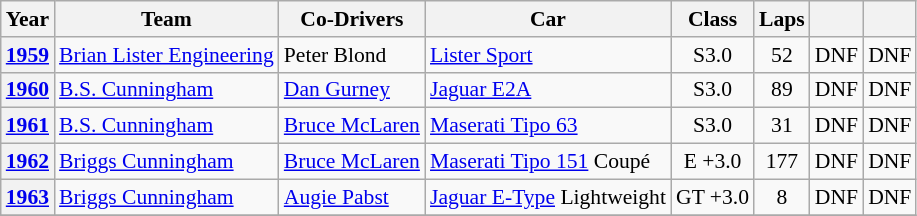<table class="wikitable" style="text-align:center; font-size:90%">
<tr>
<th>Year</th>
<th>Team</th>
<th>Co-Drivers</th>
<th>Car</th>
<th>Class</th>
<th>Laps</th>
<th></th>
<th></th>
</tr>
<tr>
<th><a href='#'>1959</a></th>
<td align="left"> <a href='#'>Brian Lister Engineering</a></td>
<td align="left"> Peter Blond</td>
<td align="left"><a href='#'>Lister Sport</a></td>
<td>S3.0</td>
<td>52</td>
<td>DNF</td>
<td>DNF</td>
</tr>
<tr>
<th><a href='#'>1960</a></th>
<td align="left"> <a href='#'>B.S. Cunningham</a></td>
<td align="left"> <a href='#'>Dan Gurney</a></td>
<td align="left"><a href='#'>Jaguar E2A</a></td>
<td>S3.0</td>
<td>89</td>
<td>DNF</td>
<td>DNF</td>
</tr>
<tr>
<th><a href='#'>1961</a></th>
<td align="left"> <a href='#'>B.S. Cunningham</a></td>
<td align="left"> <a href='#'>Bruce McLaren</a></td>
<td align="left"><a href='#'>Maserati Tipo 63</a></td>
<td>S3.0</td>
<td>31</td>
<td>DNF</td>
<td>DNF</td>
</tr>
<tr>
<th><a href='#'>1962</a></th>
<td align="left"> <a href='#'>Briggs Cunningham</a></td>
<td align="left"> <a href='#'>Bruce McLaren</a></td>
<td align="left"><a href='#'>Maserati Tipo 151</a> Coupé</td>
<td>E +3.0</td>
<td>177</td>
<td>DNF</td>
<td>DNF</td>
</tr>
<tr>
<th><a href='#'>1963</a></th>
<td align="left"> <a href='#'>Briggs Cunningham</a></td>
<td align="left"> <a href='#'>Augie Pabst</a></td>
<td align="left"><a href='#'>Jaguar E-Type</a> Lightweight</td>
<td>GT +3.0</td>
<td>8</td>
<td>DNF</td>
<td>DNF</td>
</tr>
<tr>
</tr>
</table>
